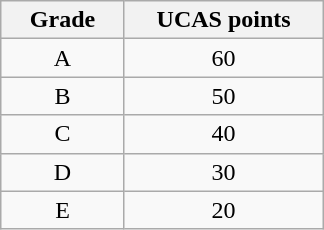<table class="wikitable" border="1" style="text-align:center; margin-left:1em;">
<tr>
<th width="75">Grade</th>
<th width="125">UCAS points</th>
</tr>
<tr>
<td align="center">A</td>
<td>60</td>
</tr>
<tr>
<td align="center">B</td>
<td>50</td>
</tr>
<tr>
<td align="center">C</td>
<td>40</td>
</tr>
<tr>
<td align="center">D</td>
<td>30</td>
</tr>
<tr>
<td align="center">E</td>
<td>20</td>
</tr>
</table>
